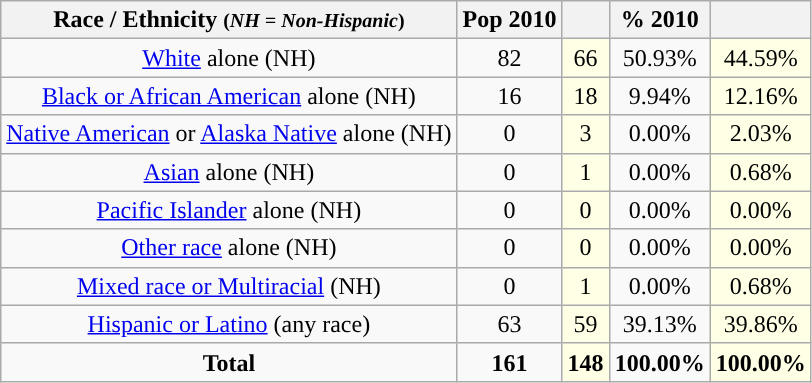<table class="wikitable" style="text-align:center;">
<tr>
<th>Race / Ethnicity <small>(<em>NH = Non-Hispanic</em>)</small></th>
<th>Pop 2010</th>
<th></th>
<th>% 2010</th>
<th></th>
</tr>
<tr>
<td><a href='#'>White</a> alone (NH)</td>
<td>82</td>
<td style='background: #ffffe6;'>66</td>
<td>50.93%</td>
<td style='background: #ffffe6;'>44.59%</td>
</tr>
<tr>
<td><a href='#'>Black or African American</a> alone (NH)</td>
<td>16</td>
<td style='background: #ffffe6;'>18</td>
<td>9.94%</td>
<td style='background: #ffffe6;'>12.16%</td>
</tr>
<tr>
<td><a href='#'>Native American</a> or <a href='#'>Alaska Native</a> alone (NH)</td>
<td>0</td>
<td style='background: #ffffe6;'>3</td>
<td>0.00%</td>
<td style='background: #ffffe6;'>2.03%</td>
</tr>
<tr>
<td><a href='#'>Asian</a> alone (NH)</td>
<td>0</td>
<td style='background: #ffffe6;'>1</td>
<td>0.00%</td>
<td style='background: #ffffe6;'>0.68%</td>
</tr>
<tr>
<td><a href='#'>Pacific Islander</a> alone (NH)</td>
<td>0</td>
<td style='background: #ffffe6;'>0</td>
<td>0.00%</td>
<td style='background: #ffffe6;'>0.00%</td>
</tr>
<tr>
<td><a href='#'>Other race</a> alone (NH)</td>
<td>0</td>
<td style='background: #ffffe6;'>0</td>
<td>0.00%</td>
<td style='background: #ffffe6;'>0.00%</td>
</tr>
<tr>
<td><a href='#'>Mixed race or Multiracial</a> (NH)</td>
<td>0</td>
<td style='background: #ffffe6;'>1</td>
<td>0.00%</td>
<td style='background: #ffffe6;'>0.68%</td>
</tr>
<tr>
<td><a href='#'>Hispanic or Latino</a> (any race)</td>
<td>63</td>
<td style='background: #ffffe6;'>59</td>
<td>39.13%</td>
<td style='background: #ffffe6;'>39.86%</td>
</tr>
<tr>
<td><strong>Total</strong></td>
<td><strong>161</strong></td>
<td style='background: #ffffe6;'><strong>148</strong></td>
<td><strong>100.00%</strong></td>
<td style='background: #ffffe6;'><strong>100.00%</strong></td>
</tr>
</table>
